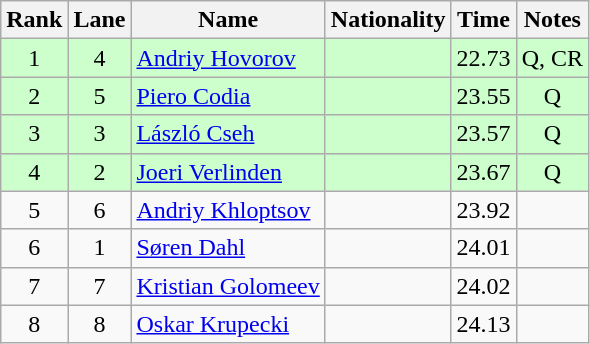<table class="wikitable sortable" style="text-align:center">
<tr>
<th>Rank</th>
<th>Lane</th>
<th>Name</th>
<th>Nationality</th>
<th>Time</th>
<th>Notes</th>
</tr>
<tr bgcolor=ccffcc>
<td>1</td>
<td>4</td>
<td align=left><a href='#'>Andriy Hovorov</a></td>
<td align=left></td>
<td>22.73</td>
<td>Q, CR</td>
</tr>
<tr bgcolor=ccffcc>
<td>2</td>
<td>5</td>
<td align=left><a href='#'>Piero Codia</a></td>
<td align=left></td>
<td>23.55</td>
<td>Q</td>
</tr>
<tr bgcolor=ccffcc>
<td>3</td>
<td>3</td>
<td align=left><a href='#'>László Cseh</a></td>
<td align=left></td>
<td>23.57</td>
<td>Q</td>
</tr>
<tr bgcolor=ccffcc>
<td>4</td>
<td>2</td>
<td align=left><a href='#'>Joeri Verlinden</a></td>
<td align=left></td>
<td>23.67</td>
<td>Q</td>
</tr>
<tr>
<td>5</td>
<td>6</td>
<td align=left><a href='#'>Andriy Khloptsov</a></td>
<td align=left></td>
<td>23.92</td>
<td></td>
</tr>
<tr>
<td>6</td>
<td>1</td>
<td align=left><a href='#'>Søren Dahl</a></td>
<td align=left></td>
<td>24.01</td>
<td></td>
</tr>
<tr>
<td>7</td>
<td>7</td>
<td align=left><a href='#'>Kristian Golomeev</a></td>
<td align=left></td>
<td>24.02</td>
<td></td>
</tr>
<tr>
<td>8</td>
<td>8</td>
<td align=left><a href='#'>Oskar Krupecki</a></td>
<td align=left></td>
<td>24.13</td>
<td></td>
</tr>
</table>
